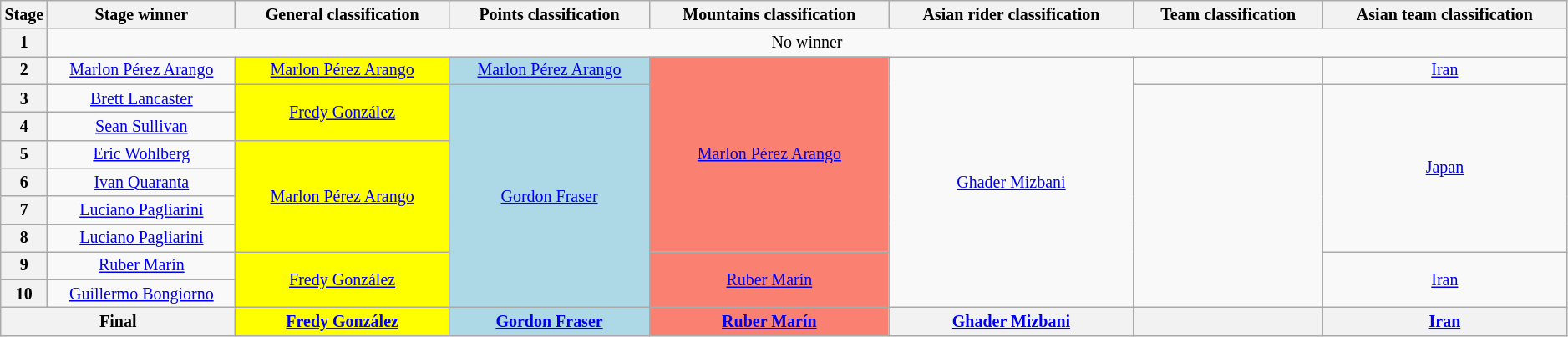<table class="wikitable" style="text-align: center; font-size:smaller;">
<tr>
<th style="width:1%;">Stage</th>
<th style="width:12%;">Stage winner</th>
<th style="width:"12%;">General classification<br></th>
<th style="width:"12%;">Points classification<br></th>
<th style="width:"12%;">Mountains classification<br></th>
<th style="width:"12%;">Asian rider classification</th>
<th style="width:"15%;">Team classification</th>
<th style="width:"15%;">Asian team classification</th>
</tr>
<tr>
<th>1</th>
<td colspan=7>No winner</td>
</tr>
<tr>
<th>2</th>
<td><a href='#'>Marlon Pérez Arango</a></td>
<td style="background:yellow;"><a href='#'>Marlon Pérez Arango</a></td>
<td style="background:lightblue;"><a href='#'>Marlon Pérez Arango</a></td>
<td style="background:salmon;" rowspan=7><a href='#'>Marlon Pérez Arango</a></td>
<td rowspan=9><a href='#'>Ghader Mizbani</a></td>
<td></td>
<td><a href='#'>Iran</a></td>
</tr>
<tr>
<th>3</th>
<td><a href='#'>Brett Lancaster</a></td>
<td style="background:yellow;" rowspan=2><a href='#'>Fredy González</a></td>
<td style="background:lightblue;" rowspan=8><a href='#'>Gordon Fraser</a></td>
<td rowspan=8></td>
<td rowspan=6><a href='#'>Japan</a></td>
</tr>
<tr>
<th>4</th>
<td><a href='#'>Sean Sullivan</a></td>
</tr>
<tr>
<th>5</th>
<td><a href='#'>Eric Wohlberg</a></td>
<td style="background:yellow;" rowspan=4><a href='#'>Marlon Pérez Arango</a></td>
</tr>
<tr>
<th>6</th>
<td><a href='#'>Ivan Quaranta</a></td>
</tr>
<tr>
<th>7</th>
<td><a href='#'>Luciano Pagliarini</a></td>
</tr>
<tr>
<th>8</th>
<td><a href='#'>Luciano Pagliarini</a></td>
</tr>
<tr>
<th>9</th>
<td><a href='#'>Ruber Marín</a></td>
<td style="background:yellow;" rowspan=2><a href='#'>Fredy González</a></td>
<td style="background:salmon;" rowspan=2><a href='#'>Ruber Marín</a></td>
<td rowspan=2><a href='#'>Iran</a></td>
</tr>
<tr>
<th>10</th>
<td><a href='#'>Guillermo Bongiorno</a></td>
</tr>
<tr>
<th colspan=2><strong>Final</strong></th>
<th style="background:yellow;"><a href='#'>Fredy González</a></th>
<th style="background:lightblue;"><a href='#'>Gordon Fraser</a></th>
<th style="background:salmon;"><a href='#'>Ruber Marín</a></th>
<th><a href='#'>Ghader Mizbani</a></th>
<th></th>
<th><a href='#'>Iran</a></th>
</tr>
</table>
